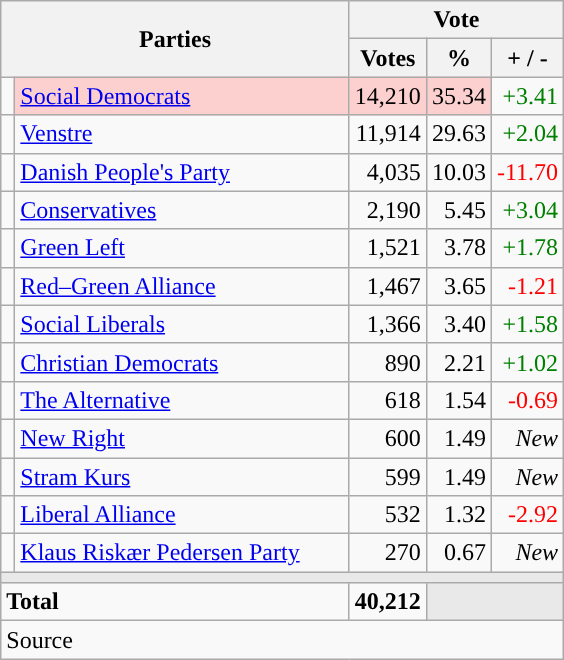<table class="wikitable" style="text-align:right;">
<tr>
<th style="text-align:centre;" rowspan="2" colspan="2" width="225">Parties</th>
<th colspan="3">Vote</th>
</tr>
<tr>
<th width="15">Votes</th>
<th width="15">%</th>
<th width="15">+ / -</th>
</tr>
<tr>
<td width="2" style="color:inherit;background:"></td>
<td bgcolor=#fbd0ce  align="left"><a href='#'>Social Democrats</a></td>
<td bgcolor=#fbd0ce>14,210</td>
<td bgcolor=#fbd0ce>35.34</td>
<td style=color:green;>+3.41</td>
</tr>
<tr>
<td width="2" style="color:inherit;background:"></td>
<td align="left"><a href='#'>Venstre</a></td>
<td>11,914</td>
<td>29.63</td>
<td style=color:green;>+2.04</td>
</tr>
<tr>
<td width="2" style="color:inherit;background:"></td>
<td align="left"><a href='#'>Danish People's Party</a></td>
<td>4,035</td>
<td>10.03</td>
<td style=color:red;>-11.70</td>
</tr>
<tr>
<td width="2" style="color:inherit;background:"></td>
<td align="left"><a href='#'>Conservatives</a></td>
<td>2,190</td>
<td>5.45</td>
<td style=color:green;>+3.04</td>
</tr>
<tr>
<td width="2" style="color:inherit;background:"></td>
<td align="left"><a href='#'>Green Left</a></td>
<td>1,521</td>
<td>3.78</td>
<td style=color:green;>+1.78</td>
</tr>
<tr>
<td width="2" style="color:inherit;background:"></td>
<td align="left"><a href='#'>Red–Green Alliance</a></td>
<td>1,467</td>
<td>3.65</td>
<td style=color:red;>-1.21</td>
</tr>
<tr>
<td width="2" style="color:inherit;background:"></td>
<td align="left"><a href='#'>Social Liberals</a></td>
<td>1,366</td>
<td>3.40</td>
<td style=color:green;>+1.58</td>
</tr>
<tr>
<td width="2" style="color:inherit;background:"></td>
<td align="left"><a href='#'>Christian Democrats</a></td>
<td>890</td>
<td>2.21</td>
<td style=color:green;>+1.02</td>
</tr>
<tr>
<td width="2" style="color:inherit;background:"></td>
<td align="left"><a href='#'>The Alternative</a></td>
<td>618</td>
<td>1.54</td>
<td style=color:red;>-0.69</td>
</tr>
<tr>
<td width="2" style="color:inherit;background:"></td>
<td align="left"><a href='#'>New Right</a></td>
<td>600</td>
<td>1.49</td>
<td><em>New</em></td>
</tr>
<tr>
<td width="2" style="color:inherit;background:"></td>
<td align="left"><a href='#'>Stram Kurs</a></td>
<td>599</td>
<td>1.49</td>
<td><em>New</em></td>
</tr>
<tr>
<td width="2" style="color:inherit;background:"></td>
<td align="left"><a href='#'>Liberal Alliance</a></td>
<td>532</td>
<td>1.32</td>
<td style=color:red;>-2.92</td>
</tr>
<tr>
<td width="2" style="color:inherit;background:"></td>
<td align="left"><a href='#'>Klaus Riskær Pedersen Party</a></td>
<td>270</td>
<td>0.67</td>
<td><em>New</em></td>
</tr>
<tr>
<td colspan="7" bgcolor="#E9E9E9"></td>
</tr>
<tr>
<td align="left" colspan="2"><strong>Total</strong></td>
<td><strong>40,212</strong></td>
<td bgcolor="#E9E9E9" colspan="2"></td>
</tr>
<tr>
<td align="left" colspan="6">Source</td>
</tr>
</table>
